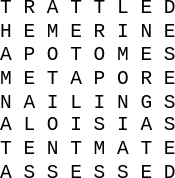<table style="font-family: monospace; margin: 0 0 0 0; line-height:90%; white-space: nowrap">
<tr>
<td style="padding-left: 2em;">T R A T T L E D</td>
</tr>
<tr>
<td style="padding-left: 2em;">H E M E R I N E</td>
</tr>
<tr>
<td style="padding-left: 2em;">A P O T O M E S</td>
</tr>
<tr>
<td style="padding-left: 2em;">M E T A P O R E</td>
</tr>
<tr>
<td style="padding-left: 2em;">N A I L I N G S</td>
</tr>
<tr>
<td style="padding-left: 2em;">A L O I S I A S</td>
</tr>
<tr>
<td style="padding-left: 2em;">T E N T M A T E</td>
</tr>
<tr>
<td style="padding-left: 2em;">A S S E S S E D</td>
</tr>
</table>
